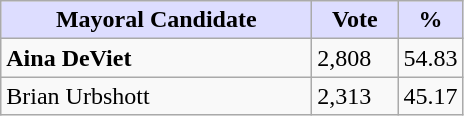<table class="wikitable">
<tr>
<th style="background:#ddf; width:200px;">Mayoral Candidate</th>
<th style="background:#ddf; width:50px;">Vote</th>
<th style="background:#ddf; width:30px;">%</th>
</tr>
<tr>
<td><strong>Aina DeViet</strong></td>
<td>2,808</td>
<td>54.83</td>
</tr>
<tr>
<td>Brian Urbshott</td>
<td>2,313</td>
<td>45.17</td>
</tr>
</table>
